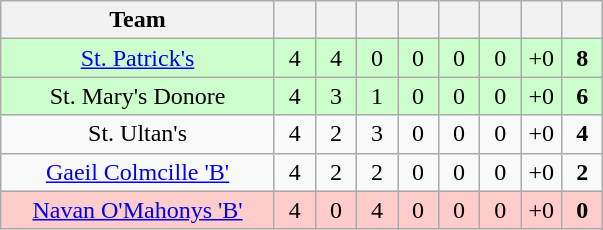<table class="wikitable" style="text-align:center">
<tr>
<th width="175">Team</th>
<th width="20"></th>
<th width="20"></th>
<th width="20"></th>
<th width="20"></th>
<th width="20"></th>
<th width="20"></th>
<th width="20"></th>
<th width="20"></th>
</tr>
<tr style="background:#cfc;">
<td><a href='#'>St. Patrick's</a></td>
<td>4</td>
<td>4</td>
<td>0</td>
<td>0</td>
<td>0</td>
<td>0</td>
<td>+0</td>
<td><strong>8</strong></td>
</tr>
<tr style="background:#cfc;">
<td>St. Mary's Donore</td>
<td>4</td>
<td>3</td>
<td>1</td>
<td>0</td>
<td>0</td>
<td>0</td>
<td>+0</td>
<td><strong>6</strong></td>
</tr>
<tr>
<td>St. Ultan's</td>
<td>4</td>
<td>2</td>
<td>3</td>
<td>0</td>
<td>0</td>
<td>0</td>
<td>+0</td>
<td><strong>4</strong></td>
</tr>
<tr>
<td><a href='#'>Gaeil Colmcille 'B'</a></td>
<td>4</td>
<td>2</td>
<td>2</td>
<td>0</td>
<td>0</td>
<td>0</td>
<td>+0</td>
<td><strong>2</strong></td>
</tr>
<tr style="background:#fcc;">
<td><a href='#'>Navan O'Mahonys 'B'</a></td>
<td>4</td>
<td>0</td>
<td>4</td>
<td>0</td>
<td>0</td>
<td>0</td>
<td>+0</td>
<td><strong>0</strong></td>
</tr>
</table>
